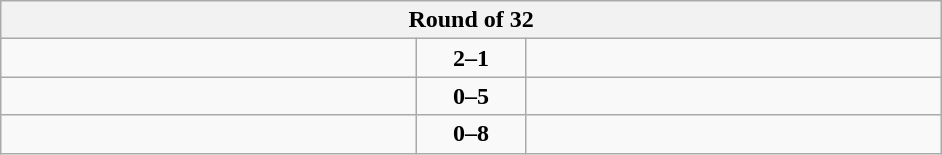<table class="wikitable" style="text-align: center;">
<tr>
<th colspan=3>Round of 32</th>
</tr>
<tr>
<td align=left width="270"><strong></strong></td>
<td align=center width="65"><strong>2–1</strong></td>
<td align=left width="270"></td>
</tr>
<tr>
<td align=left></td>
<td align=center><strong>0–5</strong></td>
<td align=left><strong></strong></td>
</tr>
<tr>
<td align=left></td>
<td align=center><strong>0–8</strong></td>
<td align=left><strong></strong></td>
</tr>
</table>
